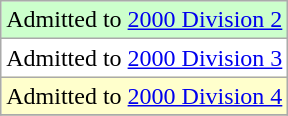<table class="wikitable">
<tr width=10px bgcolor="#ccffcc">
<td>Admitted to <a href='#'>2000 Division 2</a></td>
</tr>
<tr width=10px bgcolor="#ffffff">
<td>Admitted to <a href='#'>2000 Division 3</a></td>
</tr>
<tr width=10px bgcolor="#ffffcc">
<td>Admitted to <a href='#'>2000 Division 4</a></td>
</tr>
<tr>
</tr>
</table>
